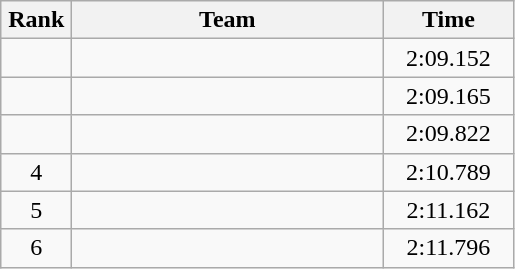<table class=wikitable style="text-align:center">
<tr>
<th width=40>Rank</th>
<th width=200>Team</th>
<th width=80>Time</th>
</tr>
<tr>
<td></td>
<td align=left></td>
<td>2:09.152</td>
</tr>
<tr>
<td></td>
<td align=left></td>
<td>2:09.165</td>
</tr>
<tr>
<td></td>
<td align=left></td>
<td>2:09.822</td>
</tr>
<tr>
<td>4</td>
<td align=left></td>
<td>2:10.789</td>
</tr>
<tr>
<td>5</td>
<td align=left></td>
<td>2:11.162</td>
</tr>
<tr>
<td>6</td>
<td align=left></td>
<td>2:11.796</td>
</tr>
</table>
